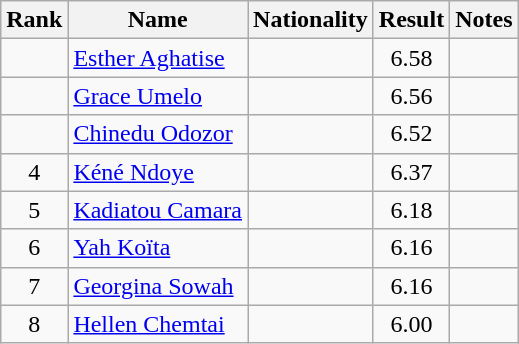<table class="wikitable sortable" style="text-align:center">
<tr>
<th>Rank</th>
<th>Name</th>
<th>Nationality</th>
<th>Result</th>
<th>Notes</th>
</tr>
<tr>
<td></td>
<td align=left><a href='#'>Esther Aghatise</a></td>
<td align=left></td>
<td>6.58</td>
<td></td>
</tr>
<tr>
<td></td>
<td align=left><a href='#'>Grace Umelo</a></td>
<td align=left></td>
<td>6.56</td>
<td></td>
</tr>
<tr>
<td></td>
<td align=left><a href='#'>Chinedu Odozor</a></td>
<td align=left></td>
<td>6.52</td>
<td></td>
</tr>
<tr>
<td>4</td>
<td align=left><a href='#'>Kéné Ndoye</a></td>
<td align=left></td>
<td>6.37</td>
<td></td>
</tr>
<tr>
<td>5</td>
<td align=left><a href='#'>Kadiatou Camara</a></td>
<td align=left></td>
<td>6.18</td>
<td></td>
</tr>
<tr>
<td>6</td>
<td align=left><a href='#'>Yah Koïta</a></td>
<td align=left></td>
<td>6.16</td>
<td></td>
</tr>
<tr>
<td>7</td>
<td align=left><a href='#'>Georgina Sowah</a></td>
<td align=left></td>
<td>6.16</td>
<td></td>
</tr>
<tr>
<td>8</td>
<td align=left><a href='#'>Hellen Chemtai</a></td>
<td align=left></td>
<td>6.00</td>
<td></td>
</tr>
</table>
